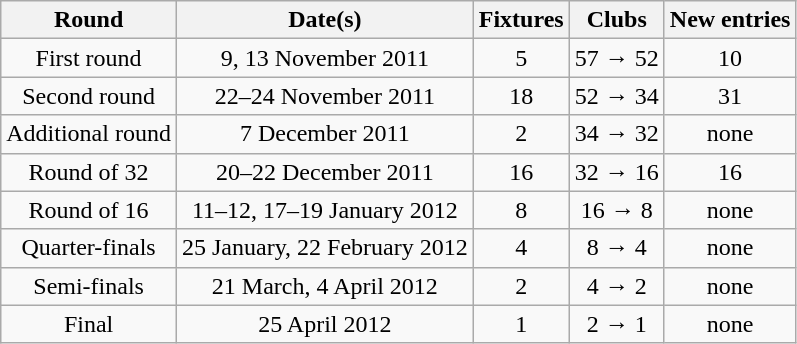<table class="wikitable" style="text-align:center">
<tr>
<th>Round</th>
<th>Date(s)</th>
<th>Fixtures</th>
<th>Clubs</th>
<th>New entries</th>
</tr>
<tr>
<td>First round</td>
<td>9, 13 November 2011</td>
<td>5</td>
<td>57 → 52</td>
<td>10</td>
</tr>
<tr>
<td>Second round</td>
<td>22–24 November 2011</td>
<td>18</td>
<td>52 → 34</td>
<td>31</td>
</tr>
<tr>
<td>Additional round</td>
<td>7 December 2011</td>
<td>2</td>
<td>34 → 32</td>
<td>none</td>
</tr>
<tr>
<td>Round of 32</td>
<td>20–22 December 2011</td>
<td>16</td>
<td>32 → 16</td>
<td>16</td>
</tr>
<tr>
<td>Round of 16</td>
<td>11–12, 17–19 January 2012</td>
<td>8</td>
<td>16 → 8</td>
<td>none</td>
</tr>
<tr>
<td>Quarter-finals</td>
<td>25 January, 22 February 2012</td>
<td>4</td>
<td>8 → 4</td>
<td>none</td>
</tr>
<tr>
<td>Semi-finals</td>
<td>21 March, 4 April 2012</td>
<td>2</td>
<td>4 → 2</td>
<td>none</td>
</tr>
<tr>
<td>Final</td>
<td>25 April 2012</td>
<td>1</td>
<td>2 → 1</td>
<td>none</td>
</tr>
</table>
